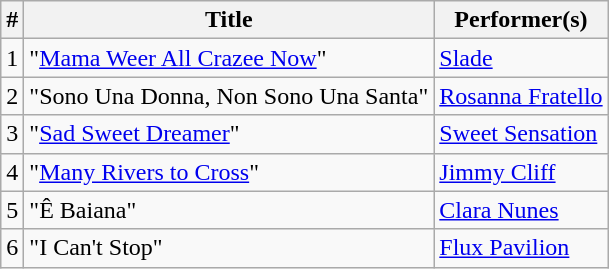<table class="wikitable">
<tr>
<th style="text-align:center;">#</th>
<th style="text-align:center;">Title</th>
<th style="text-align:center;">Performer(s)</th>
</tr>
<tr>
<td>1</td>
<td>"<a href='#'>Mama Weer All Crazee Now</a>"</td>
<td><a href='#'>Slade</a></td>
</tr>
<tr>
<td>2</td>
<td>"Sono Una Donna, Non Sono Una Santa"</td>
<td><a href='#'>Rosanna Fratello</a></td>
</tr>
<tr>
<td>3</td>
<td>"<a href='#'>Sad Sweet Dreamer</a>"</td>
<td><a href='#'>Sweet Sensation</a></td>
</tr>
<tr>
<td>4</td>
<td>"<a href='#'>Many Rivers to Cross</a>"</td>
<td><a href='#'>Jimmy Cliff</a></td>
</tr>
<tr>
<td>5</td>
<td>"Ê Baiana"</td>
<td><a href='#'>Clara Nunes</a></td>
</tr>
<tr>
<td>6</td>
<td>"I Can't Stop"</td>
<td><a href='#'>Flux Pavilion</a></td>
</tr>
</table>
